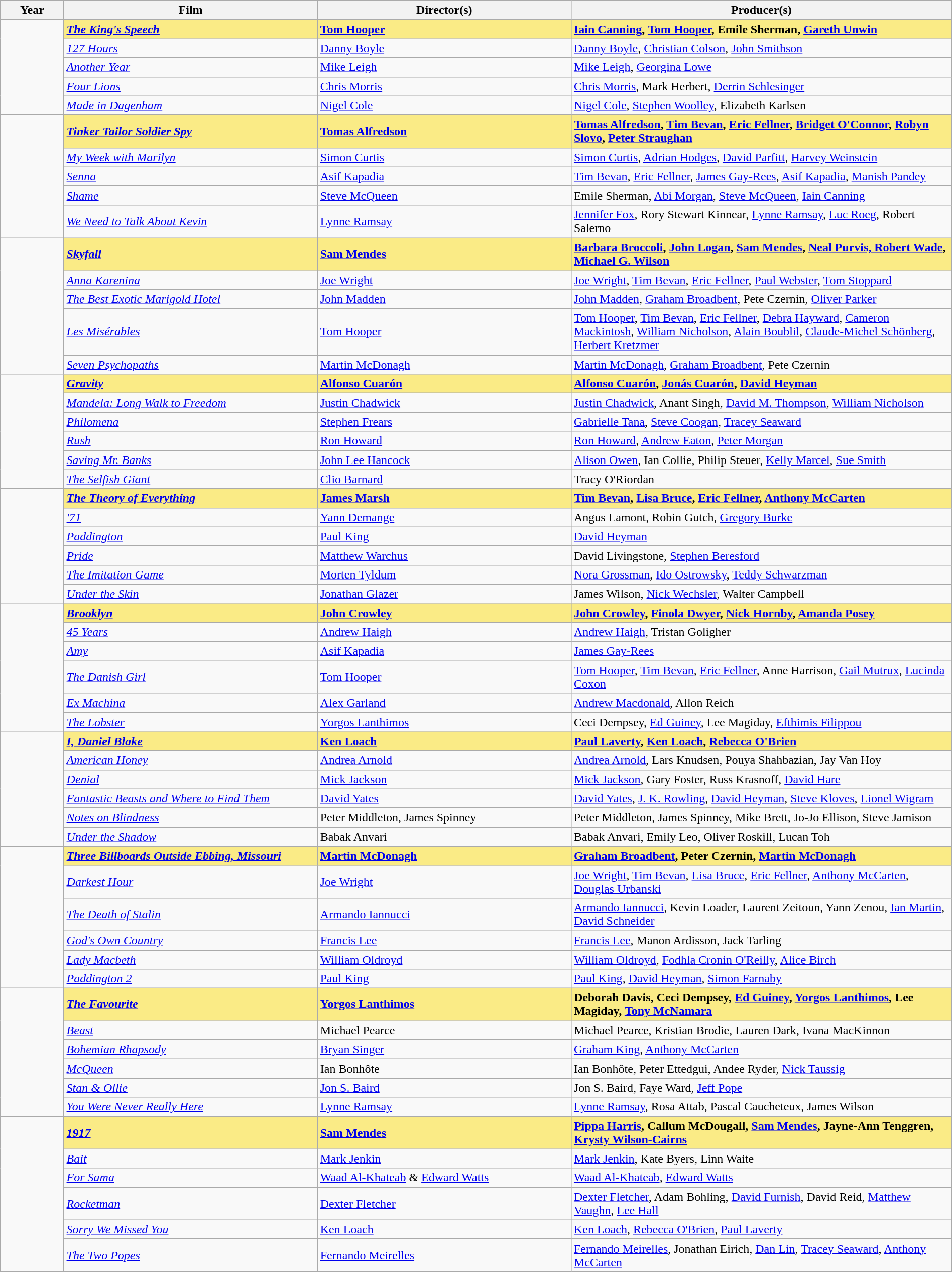<table class="wikitable" style="width:100%;" cellpadding="5">
<tr>
<th style="width:5%;">Year</th>
<th style="width:20%;">Film</th>
<th style="width:20%;">Director(s)</th>
<th style="width:30%;">Producer(s)</th>
</tr>
<tr>
<td rowspan="5"></td>
<td style="background:#FAEB86"><strong><em><a href='#'>The King's Speech</a></em></strong></td>
<td style="background:#FAEB86"><strong><a href='#'>Tom Hooper</a></strong></td>
<td style="background:#FAEB86"><strong><a href='#'>Iain Canning</a>, <a href='#'>Tom Hooper</a>, Emile Sherman, <a href='#'>Gareth Unwin</a></strong></td>
</tr>
<tr>
<td><em><a href='#'>127 Hours</a></em></td>
<td><a href='#'>Danny Boyle</a></td>
<td><a href='#'>Danny Boyle</a>, <a href='#'>Christian Colson</a>, <a href='#'>John Smithson</a></td>
</tr>
<tr>
<td><em><a href='#'>Another Year</a></em></td>
<td><a href='#'>Mike Leigh</a></td>
<td><a href='#'>Mike Leigh</a>, <a href='#'>Georgina Lowe</a></td>
</tr>
<tr>
<td><em><a href='#'>Four Lions</a></em></td>
<td><a href='#'>Chris Morris</a></td>
<td><a href='#'>Chris Morris</a>, Mark Herbert, <a href='#'>Derrin Schlesinger</a></td>
</tr>
<tr>
<td><em><a href='#'>Made in Dagenham</a></em></td>
<td><a href='#'>Nigel Cole</a></td>
<td><a href='#'>Nigel Cole</a>, <a href='#'>Stephen Woolley</a>, Elizabeth Karlsen</td>
</tr>
<tr>
<td rowspan="5"></td>
<td style="background:#FAEB86"><strong><em><a href='#'>Tinker Tailor Soldier Spy</a></em></strong></td>
<td style="background:#FAEB86"><strong><a href='#'>Tomas Alfredson</a></strong></td>
<td style="background:#FAEB86"><strong><a href='#'>Tomas Alfredson</a>, <a href='#'>Tim Bevan</a>, <a href='#'>Eric Fellner</a>, <a href='#'>Bridget O'Connor</a>, <a href='#'>Robyn Slovo</a>, <a href='#'>Peter Straughan</a></strong></td>
</tr>
<tr>
<td><em><a href='#'>My Week with Marilyn</a></em></td>
<td><a href='#'>Simon Curtis</a></td>
<td><a href='#'>Simon Curtis</a>, <a href='#'>Adrian Hodges</a>, <a href='#'>David Parfitt</a>, <a href='#'>Harvey Weinstein</a></td>
</tr>
<tr>
<td><em><a href='#'>Senna</a></em></td>
<td><a href='#'>Asif Kapadia</a></td>
<td><a href='#'>Tim Bevan</a>, <a href='#'>Eric Fellner</a>, <a href='#'>James Gay-Rees</a>, <a href='#'>Asif Kapadia</a>, <a href='#'>Manish Pandey</a></td>
</tr>
<tr>
<td><em><a href='#'>Shame</a></em></td>
<td><a href='#'>Steve McQueen</a></td>
<td>Emile Sherman, <a href='#'>Abi Morgan</a>, <a href='#'>Steve McQueen</a>, <a href='#'>Iain Canning</a></td>
</tr>
<tr>
<td><em><a href='#'>We Need to Talk About Kevin</a></em></td>
<td><a href='#'>Lynne Ramsay</a></td>
<td><a href='#'>Jennifer Fox</a>, Rory Stewart Kinnear, <a href='#'>Lynne Ramsay</a>, <a href='#'>Luc Roeg</a>, Robert Salerno</td>
</tr>
<tr>
<td rowspan="5"></td>
<td style="background:#FAEB86"><strong><em><a href='#'>Skyfall</a></em></strong></td>
<td style="background:#FAEB86"><strong><a href='#'>Sam Mendes</a></strong></td>
<td style="background:#FAEB86"><strong><a href='#'>Barbara Broccoli</a>, <a href='#'>John Logan</a>, <a href='#'>Sam Mendes</a>, <a href='#'>Neal Purvis, Robert Wade</a>, <a href='#'>Michael G. Wilson</a></strong></td>
</tr>
<tr>
<td><em><a href='#'>Anna Karenina</a></em></td>
<td><a href='#'>Joe Wright</a></td>
<td><a href='#'>Joe Wright</a>, <a href='#'>Tim Bevan</a>, <a href='#'>Eric Fellner</a>, <a href='#'>Paul Webster</a>, <a href='#'>Tom Stoppard</a></td>
</tr>
<tr>
<td><em><a href='#'>The Best Exotic Marigold Hotel</a></em></td>
<td><a href='#'>John Madden</a></td>
<td><a href='#'>John Madden</a>, <a href='#'>Graham Broadbent</a>, Pete Czernin, <a href='#'>Oliver Parker</a></td>
</tr>
<tr>
<td><em><a href='#'>Les Misérables</a></em></td>
<td><a href='#'>Tom Hooper</a></td>
<td><a href='#'>Tom Hooper</a>, <a href='#'>Tim Bevan</a>, <a href='#'>Eric Fellner</a>, <a href='#'>Debra Hayward</a>, <a href='#'>Cameron Mackintosh</a>, <a href='#'>William Nicholson</a>, <a href='#'>Alain Boublil</a>, <a href='#'>Claude-Michel Schönberg</a>, <a href='#'>Herbert Kretzmer</a></td>
</tr>
<tr>
<td><em><a href='#'>Seven Psychopaths</a></em></td>
<td><a href='#'>Martin McDonagh</a></td>
<td><a href='#'>Martin McDonagh</a>, <a href='#'>Graham Broadbent</a>, Pete Czernin</td>
</tr>
<tr>
<td rowspan="6"></td>
<td style="background:#FAEB86"><strong><em><a href='#'>Gravity</a></em></strong></td>
<td style="background:#FAEB86"><strong><a href='#'>Alfonso Cuarón</a></strong></td>
<td style="background:#FAEB86"><strong><a href='#'>Alfonso Cuarón</a>, <a href='#'>Jonás Cuarón</a>, <a href='#'>David Heyman</a></strong></td>
</tr>
<tr>
<td><em><a href='#'>Mandela: Long Walk to Freedom</a></em></td>
<td><a href='#'>Justin Chadwick</a></td>
<td><a href='#'>Justin Chadwick</a>, Anant Singh, <a href='#'>David M. Thompson</a>, <a href='#'>William Nicholson</a></td>
</tr>
<tr>
<td><em><a href='#'>Philomena</a></em></td>
<td><a href='#'>Stephen Frears</a></td>
<td><a href='#'>Gabrielle Tana</a>, <a href='#'>Steve Coogan</a>, <a href='#'>Tracey Seaward</a></td>
</tr>
<tr>
<td><em><a href='#'>Rush</a></em></td>
<td><a href='#'>Ron Howard</a></td>
<td><a href='#'>Ron Howard</a>, <a href='#'>Andrew Eaton</a>, <a href='#'>Peter Morgan</a></td>
</tr>
<tr>
<td><em><a href='#'>Saving Mr. Banks</a></em></td>
<td><a href='#'>John Lee Hancock</a></td>
<td><a href='#'>Alison Owen</a>, Ian Collie, Philip Steuer, <a href='#'>Kelly Marcel</a>, <a href='#'>Sue Smith</a></td>
</tr>
<tr>
<td><em><a href='#'>The Selfish Giant</a></em></td>
<td><a href='#'>Clio Barnard</a></td>
<td>Tracy O'Riordan</td>
</tr>
<tr>
<td rowspan="6"></td>
<td style="background:#FAEB86"><strong><em><a href='#'>The Theory of Everything</a></em></strong></td>
<td style="background:#FAEB86"><strong><a href='#'>James Marsh</a></strong></td>
<td style="background:#FAEB86"><strong><a href='#'>Tim Bevan</a>, <a href='#'>Lisa Bruce</a>, <a href='#'>Eric Fellner</a>, <a href='#'>Anthony McCarten</a></strong></td>
</tr>
<tr>
<td><em><a href='#'>'71</a></em></td>
<td><a href='#'>Yann Demange</a></td>
<td>Angus Lamont, Robin Gutch, <a href='#'>Gregory Burke</a></td>
</tr>
<tr>
<td><em><a href='#'>Paddington</a></em></td>
<td><a href='#'>Paul King</a></td>
<td><a href='#'>David Heyman</a></td>
</tr>
<tr>
<td><em><a href='#'>Pride</a></em></td>
<td><a href='#'>Matthew Warchus</a></td>
<td>David Livingstone, <a href='#'>Stephen Beresford</a></td>
</tr>
<tr>
<td><em><a href='#'>The Imitation Game</a></em></td>
<td><a href='#'>Morten Tyldum</a></td>
<td><a href='#'>Nora Grossman</a>, <a href='#'>Ido Ostrowsky</a>, <a href='#'>Teddy Schwarzman</a></td>
</tr>
<tr>
<td><em><a href='#'>Under the Skin</a></em></td>
<td><a href='#'>Jonathan Glazer</a></td>
<td>James Wilson, <a href='#'>Nick Wechsler</a>, Walter Campbell</td>
</tr>
<tr>
<td rowspan="6"></td>
<td style="background:#FAEB86"><strong><em><a href='#'>Brooklyn</a></em></strong></td>
<td style="background:#FAEB86"><strong><a href='#'>John Crowley</a></strong></td>
<td style="background:#FAEB86"><strong><a href='#'>John Crowley</a>, <a href='#'>Finola Dwyer</a>, <a href='#'>Nick Hornby</a>, <a href='#'>Amanda Posey</a></strong></td>
</tr>
<tr>
<td><em><a href='#'>45 Years</a></em></td>
<td><a href='#'>Andrew Haigh</a></td>
<td><a href='#'>Andrew Haigh</a>, Tristan Goligher</td>
</tr>
<tr>
<td><em><a href='#'>Amy</a></em></td>
<td><a href='#'>Asif Kapadia</a></td>
<td><a href='#'>James Gay-Rees</a></td>
</tr>
<tr>
<td><em><a href='#'>The Danish Girl</a></em></td>
<td><a href='#'>Tom Hooper</a></td>
<td><a href='#'>Tom Hooper</a>, <a href='#'>Tim Bevan</a>, <a href='#'>Eric Fellner</a>, Anne Harrison, <a href='#'>Gail Mutrux</a>, <a href='#'>Lucinda Coxon</a></td>
</tr>
<tr>
<td><em><a href='#'>Ex Machina</a></em></td>
<td><a href='#'>Alex Garland</a></td>
<td><a href='#'>Andrew Macdonald</a>, Allon Reich</td>
</tr>
<tr>
<td><em><a href='#'>The Lobster</a></em></td>
<td><a href='#'>Yorgos Lanthimos</a></td>
<td>Ceci Dempsey, <a href='#'>Ed Guiney</a>, Lee Magiday, <a href='#'>Efthimis Filippou</a></td>
</tr>
<tr>
<td rowspan="6"></td>
<td style="background:#FAEB86"><strong><em><a href='#'>I, Daniel Blake</a></em></strong></td>
<td style="background:#FAEB86"><strong><a href='#'>Ken Loach</a></strong></td>
<td style="background:#FAEB86"><strong><a href='#'>Paul Laverty</a>, <a href='#'>Ken Loach</a>, <a href='#'>Rebecca O'Brien</a></strong></td>
</tr>
<tr>
<td><em><a href='#'>American Honey</a></em></td>
<td><a href='#'>Andrea Arnold</a></td>
<td><a href='#'>Andrea Arnold</a>, Lars Knudsen, Pouya Shahbazian, Jay Van Hoy</td>
</tr>
<tr>
<td><em><a href='#'>Denial</a></em></td>
<td><a href='#'>Mick Jackson</a></td>
<td><a href='#'>Mick Jackson</a>, Gary Foster, Russ Krasnoff, <a href='#'>David Hare</a></td>
</tr>
<tr>
<td><em><a href='#'>Fantastic Beasts and Where to Find Them</a></em></td>
<td><a href='#'>David Yates</a></td>
<td><a href='#'>David Yates</a>, <a href='#'>J. K. Rowling</a>, <a href='#'>David Heyman</a>, <a href='#'>Steve Kloves</a>, <a href='#'>Lionel Wigram</a></td>
</tr>
<tr>
<td><em><a href='#'>Notes on Blindness</a></em></td>
<td>Peter Middleton, James Spinney</td>
<td>Peter Middleton, James Spinney, Mike Brett, Jo-Jo Ellison, Steve Jamison</td>
</tr>
<tr>
<td><em><a href='#'>Under the Shadow</a></em></td>
<td>Babak Anvari</td>
<td>Babak Anvari, Emily Leo, Oliver Roskill, Lucan Toh</td>
</tr>
<tr>
<td rowspan="6"></td>
<td style="background:#FAEB86"><strong><em><a href='#'>Three Billboards Outside Ebbing, Missouri</a></em></strong></td>
<td style="background:#FAEB86"><strong><a href='#'>Martin McDonagh</a></strong></td>
<td style="background:#FAEB86"><strong><a href='#'>Graham Broadbent</a>, Peter Czernin, <a href='#'>Martin McDonagh</a></strong></td>
</tr>
<tr>
<td><em><a href='#'>Darkest Hour</a></em></td>
<td><a href='#'>Joe Wright</a></td>
<td><a href='#'>Joe Wright</a>, <a href='#'>Tim Bevan</a>, <a href='#'>Lisa Bruce</a>, <a href='#'>Eric Fellner</a>, <a href='#'>Anthony McCarten</a>, <a href='#'>Douglas Urbanski</a></td>
</tr>
<tr>
<td><em><a href='#'>The Death of Stalin</a></em></td>
<td><a href='#'>Armando Iannucci</a></td>
<td><a href='#'>Armando Iannucci</a>, Kevin Loader, Laurent Zeitoun, Yann Zenou, <a href='#'>Ian Martin</a>, <a href='#'>David Schneider</a></td>
</tr>
<tr>
<td><em><a href='#'>God's Own Country</a></em></td>
<td><a href='#'>Francis Lee</a></td>
<td><a href='#'>Francis Lee</a>, Manon Ardisson, Jack Tarling</td>
</tr>
<tr>
<td><em><a href='#'>Lady Macbeth</a></em></td>
<td><a href='#'>William Oldroyd</a></td>
<td><a href='#'>William Oldroyd</a>, <a href='#'>Fodhla Cronin O'Reilly</a>, <a href='#'>Alice Birch</a></td>
</tr>
<tr>
<td><em><a href='#'>Paddington 2</a></em></td>
<td><a href='#'>Paul King</a></td>
<td><a href='#'>Paul King</a>, <a href='#'>David Heyman</a>, <a href='#'>Simon Farnaby</a></td>
</tr>
<tr>
<td rowspan="6"></td>
<td style="background:#FAEB86"><strong><em><a href='#'>The Favourite</a></em></strong></td>
<td style="background:#FAEB86"><strong><a href='#'>Yorgos Lanthimos</a></strong></td>
<td style="background:#FAEB86"><strong>Deborah Davis, Ceci Dempsey, <a href='#'>Ed Guiney</a>, <a href='#'>Yorgos Lanthimos</a>, Lee Magiday, <a href='#'>Tony McNamara</a></strong></td>
</tr>
<tr>
<td><em><a href='#'>Beast</a></em></td>
<td>Michael Pearce</td>
<td>Michael Pearce, Kristian Brodie, Lauren Dark, Ivana MacKinnon</td>
</tr>
<tr>
<td><em><a href='#'>Bohemian Rhapsody</a></em></td>
<td><a href='#'>Bryan Singer</a></td>
<td><a href='#'>Graham King</a>, <a href='#'>Anthony McCarten</a></td>
</tr>
<tr>
<td><em><a href='#'>McQueen</a></em></td>
<td>Ian Bonhôte</td>
<td>Ian Bonhôte, Peter Ettedgui, Andee Ryder, <a href='#'>Nick Taussig</a></td>
</tr>
<tr>
<td><em><a href='#'>Stan & Ollie</a></em></td>
<td><a href='#'>Jon S. Baird</a></td>
<td>Jon S. Baird, Faye Ward, <a href='#'>Jeff Pope</a></td>
</tr>
<tr>
<td><em><a href='#'>You Were Never Really Here</a></em></td>
<td><a href='#'>Lynne Ramsay</a></td>
<td><a href='#'>Lynne Ramsay</a>, Rosa Attab, Pascal Caucheteux, James Wilson</td>
</tr>
<tr>
<td rowspan="6"></td>
<td style="background:#FAEB86"><strong><em><a href='#'>1917</a></em></strong></td>
<td style="background:#FAEB86"><strong><a href='#'>Sam Mendes</a></strong></td>
<td style="background:#FAEB86"><strong><a href='#'>Pippa Harris</a>, Callum McDougall, <a href='#'>Sam Mendes</a>, Jayne-Ann Tenggren, <a href='#'>Krysty Wilson-Cairns</a></strong></td>
</tr>
<tr>
<td><em><a href='#'>Bait</a></em></td>
<td><a href='#'>Mark Jenkin</a></td>
<td><a href='#'>Mark Jenkin</a>, Kate Byers, Linn Waite</td>
</tr>
<tr>
<td><em><a href='#'>For Sama</a></em></td>
<td><a href='#'>Waad Al-Khateab</a> & <a href='#'>Edward Watts</a></td>
<td><a href='#'>Waad Al-Khateab</a>, <a href='#'>Edward Watts</a></td>
</tr>
<tr>
<td><em><a href='#'>Rocketman</a></em></td>
<td><a href='#'>Dexter Fletcher</a></td>
<td><a href='#'>Dexter Fletcher</a>, Adam Bohling, <a href='#'>David Furnish</a>, David Reid, <a href='#'>Matthew Vaughn</a>, <a href='#'>Lee Hall</a></td>
</tr>
<tr>
<td><em><a href='#'>Sorry We Missed You</a></em></td>
<td><a href='#'>Ken Loach</a></td>
<td><a href='#'>Ken Loach</a>, <a href='#'>Rebecca O'Brien</a>, <a href='#'>Paul Laverty</a></td>
</tr>
<tr>
<td><em><a href='#'>The Two Popes</a></em></td>
<td><a href='#'>Fernando Meirelles</a></td>
<td><a href='#'>Fernando Meirelles</a>, Jonathan Eirich, <a href='#'>Dan Lin</a>, <a href='#'>Tracey Seaward</a>, <a href='#'>Anthony McCarten</a></td>
</tr>
</table>
